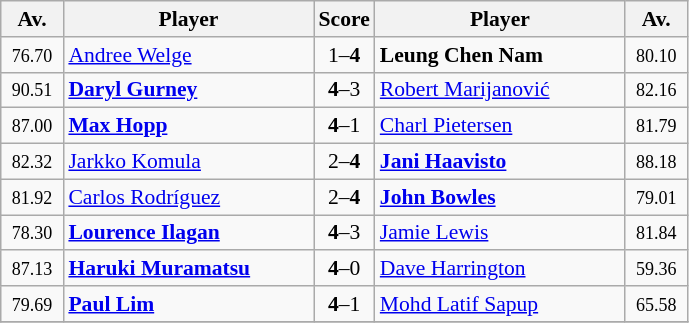<table class="wikitable" style="font-size:90%">
<tr>
<th width=35px>Av.</th>
<th width=160px>Player</th>
<th>Score</th>
<th width=160px>Player</th>
<th width=35px>Av.</th>
</tr>
<tr>
<td align=center><small><span>76.70</span></small></td>
<td> <a href='#'>Andree Welge</a></td>
<td align="center">1–<strong>4</strong></td>
<td> <strong>Leung Chen Nam</strong></td>
<td align=center><small><span>80.10</span></small></td>
</tr>
<tr>
<td align=center><small><span>90.51</span></small></td>
<td> <strong><a href='#'>Daryl Gurney</a></strong></td>
<td align="center"><strong>4</strong>–3</td>
<td> <a href='#'>Robert Marijanović</a></td>
<td align=center><small><span>82.16</span></small></td>
</tr>
<tr>
<td align=center><small><span>87.00</span></small></td>
<td> <strong><a href='#'>Max Hopp</a></strong></td>
<td align="center"><strong>4</strong>–1</td>
<td> <a href='#'>Charl Pietersen</a></td>
<td align=center><small><span>81.79</span></small></td>
</tr>
<tr>
<td align=center><small><span>82.32</span></small></td>
<td> <a href='#'>Jarkko Komula</a></td>
<td align="center">2–<strong>4</strong></td>
<td> <strong><a href='#'>Jani Haavisto</a></strong></td>
<td align=center><small><span>88.18</span></small></td>
</tr>
<tr>
<td align=center><small><span>81.92</span></small></td>
<td> <a href='#'>Carlos Rodríguez</a></td>
<td align="center">2–<strong>4</strong></td>
<td> <strong><a href='#'>John Bowles</a></strong></td>
<td align=center><small><span>79.01</span></small></td>
</tr>
<tr>
<td align=center><small><span>78.30</span></small></td>
<td> <strong><a href='#'>Lourence Ilagan</a></strong></td>
<td align="center"><strong>4</strong>–3</td>
<td> <a href='#'>Jamie Lewis</a></td>
<td align=center><small><span>81.84</span></small></td>
</tr>
<tr>
<td align=center><small><span>87.13</span></small></td>
<td> <strong><a href='#'>Haruki Muramatsu</a></strong></td>
<td align="center"><strong>4</strong>–0</td>
<td> <a href='#'>Dave Harrington</a></td>
<td align=center><small><span>59.36</span></small></td>
</tr>
<tr>
<td align=center><small><span>79.69</span></small></td>
<td> <strong><a href='#'>Paul Lim</a></strong></td>
<td align="center"><strong>4</strong>–1</td>
<td> <a href='#'>Mohd Latif Sapup</a></td>
<td align=center><small><span>65.58</span></small></td>
</tr>
<tr>
</tr>
</table>
